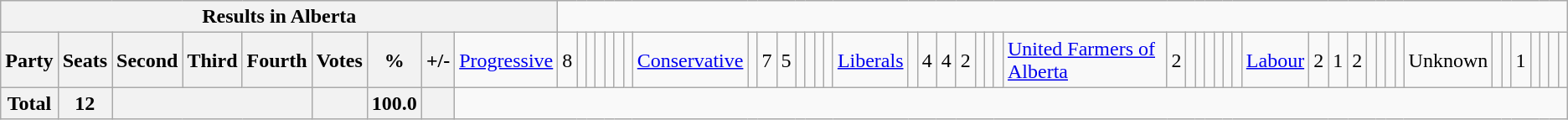<table class="wikitable">
<tr>
<th colspan=10>Results in Alberta</th>
</tr>
<tr>
<th colspan=2>Party</th>
<th>Seats</th>
<th>Second</th>
<th>Third</th>
<th>Fourth</th>
<th>Votes</th>
<th>%</th>
<th>+/-<br></th>
<td><a href='#'>Progressive</a></td>
<td align="right">8</td>
<td align="right"></td>
<td align="right"></td>
<td align="right"></td>
<td align="right"></td>
<td align="right"></td>
<td align="right"><br></td>
<td><a href='#'>Conservative</a></td>
<td align="right"></td>
<td align="right">7</td>
<td align="right">5</td>
<td align="right"></td>
<td align="right"></td>
<td align="right"></td>
<td align="right"><br></td>
<td><a href='#'>Liberals</a></td>
<td align="right"></td>
<td align="right">4</td>
<td align="right">4</td>
<td align="right">2</td>
<td align="right"></td>
<td align="right"></td>
<td align="right"><br></td>
<td><a href='#'>United Farmers of Alberta</a></td>
<td align="right">2</td>
<td align="right"></td>
<td align="right"></td>
<td align="right"></td>
<td align="right"></td>
<td align="right"></td>
<td align="right"><br></td>
<td><a href='#'>Labour</a></td>
<td align="right">2</td>
<td align="right">1</td>
<td align="right">2</td>
<td align="right"></td>
<td align="right"></td>
<td align="right"></td>
<td align="right"><br></td>
<td>Unknown</td>
<td align="right"></td>
<td align="right"></td>
<td align="right">1</td>
<td align="right"></td>
<td align="right"></td>
<td align="right"></td>
<td align="right"></td>
</tr>
<tr>
<th colspan="2">Total</th>
<th>12</th>
<th colspan="3"></th>
<th></th>
<th>100.0</th>
<th></th>
</tr>
</table>
